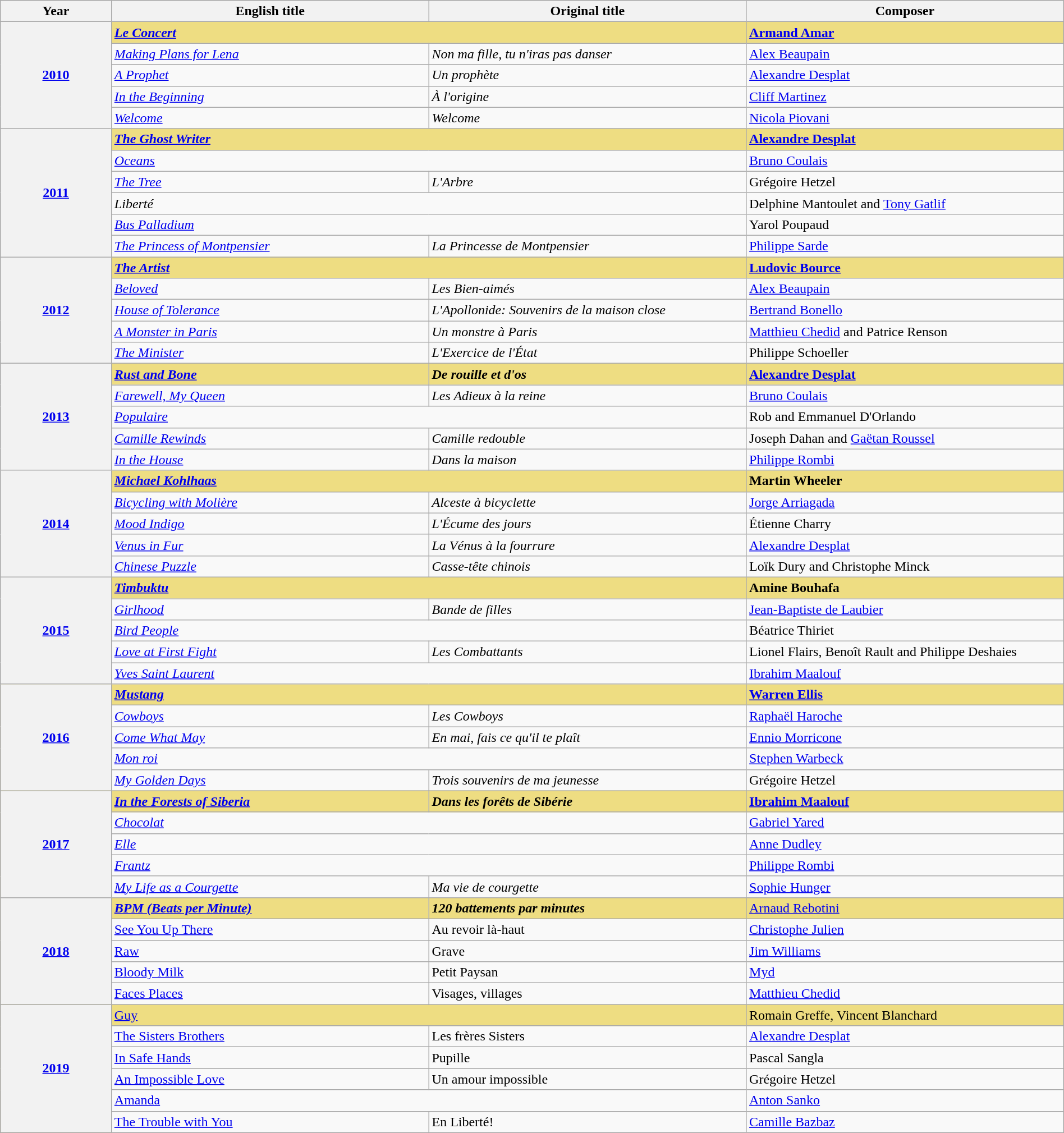<table class="wikitable" style="width:100%;" cellpadding="5">
<tr>
<th style="width:100px;">Year</th>
<th style="width:300px;">English title</th>
<th style="width:300px;">Original title</th>
<th style="width:300px;">Composer</th>
</tr>
<tr>
<th rowspan="5" style="text-align:center;"><a href='#'>2010</a></th>
<td colspan="2" style="background:#eedd82;"><em><a href='#'><strong>Le Concert</strong></a></em></td>
<td style="background:#eedd82;"><a href='#'><strong>Armand Amar</strong></a></td>
</tr>
<tr>
<td><em><a href='#'>Making Plans for Lena</a></em></td>
<td><em>Non ma fille, tu n'iras pas danser</em></td>
<td><a href='#'>Alex Beaupain</a></td>
</tr>
<tr>
<td><em><a href='#'>A Prophet</a></em></td>
<td><em>Un prophète</em></td>
<td><a href='#'>Alexandre Desplat</a></td>
</tr>
<tr>
<td><em><a href='#'>In the Beginning</a></em></td>
<td><em>À l'origine</em></td>
<td><a href='#'>Cliff Martinez</a></td>
</tr>
<tr>
<td><em><a href='#'>Welcome</a></em></td>
<td><em>Welcome</em></td>
<td><a href='#'>Nicola Piovani</a></td>
</tr>
<tr>
<th rowspan="6" style="text-align:center;"><a href='#'>2011</a></th>
<td colspan="2" style="background:#eedd82;"><em><a href='#'><strong>The Ghost Writer</strong></a></em></td>
<td style="background:#eedd82;"><a href='#'><strong>Alexandre Desplat</strong></a></td>
</tr>
<tr>
<td colspan="2"><em><a href='#'>Oceans</a></em></td>
<td><a href='#'>Bruno Coulais</a></td>
</tr>
<tr>
<td><em><a href='#'>The Tree</a></em></td>
<td><em>L'Arbre</em></td>
<td>Grégoire Hetzel</td>
</tr>
<tr>
<td colspan="2"><em>Liberté</em></td>
<td>Delphine Mantoulet and <a href='#'>Tony Gatlif</a></td>
</tr>
<tr>
<td colspan="2"><em><a href='#'>Bus Palladium</a></em></td>
<td>Yarol Poupaud</td>
</tr>
<tr>
<td><em><a href='#'>The Princess of Montpensier</a></em></td>
<td><em>La Princesse de Montpensier</em></td>
<td><a href='#'>Philippe Sarde</a></td>
</tr>
<tr>
<th rowspan="5" style="text-align:center;"><a href='#'>2012</a></th>
<td colspan="2" style="background:#eedd82;"><em><a href='#'><strong>The Artist</strong></a></em></td>
<td style="background:#eedd82;"><a href='#'><strong>Ludovic Bource</strong></a></td>
</tr>
<tr>
<td><em><a href='#'>Beloved</a></em></td>
<td><em>Les Bien-aimés</em></td>
<td><a href='#'>Alex Beaupain</a></td>
</tr>
<tr>
<td><em><a href='#'>House of Tolerance</a></em></td>
<td><em>L'Apollonide: Souvenirs de la maison close</em></td>
<td><a href='#'>Bertrand Bonello</a></td>
</tr>
<tr>
<td><em><a href='#'>A Monster in Paris</a></em></td>
<td><em>Un monstre à Paris</em></td>
<td><a href='#'>Matthieu Chedid</a> and Patrice Renson</td>
</tr>
<tr>
<td><em><a href='#'>The Minister</a></em></td>
<td><em>L'Exercice de l'État</em></td>
<td>Philippe Schoeller</td>
</tr>
<tr>
<th rowspan="5" style="text-align:center;"><a href='#'>2013</a></th>
<td style="background:#eedd82;"><a href='#'><strong><em>Rust and Bone</em></strong></a></td>
<td style="background:#eedd82;"><strong><em>De rouille et d'os</em></strong></td>
<td style="background:#eedd82;"><a href='#'><strong>Alexandre Desplat</strong></a></td>
</tr>
<tr>
<td><em><a href='#'>Farewell, My Queen</a></em></td>
<td><em>Les Adieux à la reine</em></td>
<td><a href='#'>Bruno Coulais</a></td>
</tr>
<tr>
<td colspan="2"><em><a href='#'>Populaire</a></em></td>
<td>Rob and Emmanuel D'Orlando</td>
</tr>
<tr>
<td><em><a href='#'>Camille Rewinds</a></em></td>
<td><em>Camille redouble</em></td>
<td>Joseph Dahan and <a href='#'>Gaëtan Roussel</a></td>
</tr>
<tr>
<td><em><a href='#'>In the House</a></em></td>
<td><em>Dans la maison</em></td>
<td><a href='#'>Philippe Rombi</a></td>
</tr>
<tr>
<th rowspan="5" style="text-align:center;"><a href='#'>2014</a></th>
<td colspan="2" style="background:#eedd82;"><em><a href='#'><strong>Michael Kohlhaas</strong></a></em></td>
<td style="background:#eedd82;"><strong>Martin Wheeler</strong></td>
</tr>
<tr>
<td><em><a href='#'>Bicycling with Molière</a></em></td>
<td><em>Alceste à bicyclette</em></td>
<td><a href='#'>Jorge Arriagada</a></td>
</tr>
<tr>
<td><em><a href='#'>Mood Indigo</a></em></td>
<td><em>L'Écume des jours</em></td>
<td>Étienne Charry</td>
</tr>
<tr>
<td><em><a href='#'>Venus in Fur</a></em></td>
<td><em>La Vénus à la fourrure</em></td>
<td><a href='#'>Alexandre Desplat</a></td>
</tr>
<tr>
<td><em><a href='#'>Chinese Puzzle</a></em></td>
<td><em>Casse-tête chinois</em></td>
<td>Loïk Dury and Christophe Minck</td>
</tr>
<tr>
<th rowspan="5" style="text-align:center;"><a href='#'>2015</a></th>
<td colspan="2" style="background:#eedd82;"><em><a href='#'><strong>Timbuktu</strong></a></em></td>
<td style="background:#eedd82;"><strong>Amine Bouhafa</strong></td>
</tr>
<tr>
<td><em><a href='#'>Girlhood</a></em></td>
<td><em>Bande de filles</em></td>
<td><a href='#'>Jean-Baptiste de Laubier</a></td>
</tr>
<tr>
<td colspan="2"><em><a href='#'>Bird People</a></em></td>
<td>Béatrice Thiriet</td>
</tr>
<tr>
<td><em><a href='#'>Love at First Fight</a></em></td>
<td><em>Les Combattants</em></td>
<td>Lionel Flairs, Benoît Rault and Philippe Deshaies</td>
</tr>
<tr>
<td colspan="2"><em><a href='#'>Yves Saint Laurent</a></em></td>
<td><a href='#'>Ibrahim Maalouf</a></td>
</tr>
<tr style="background:#eedd82;">
<th rowspan="5"><a href='#'>2016</a></th>
<td colspan="2"><em><a href='#'><strong>Mustang</strong></a></em></td>
<td><a href='#'><strong>Warren Ellis</strong></a></td>
</tr>
<tr>
<td><em><a href='#'>Cowboys</a></em></td>
<td><em>Les Cowboys</em></td>
<td><a href='#'>Raphaël Haroche</a></td>
</tr>
<tr>
<td><em><a href='#'>Come What May</a></em></td>
<td><em>En mai, fais ce qu'il te plaît</em></td>
<td><a href='#'>Ennio Morricone</a></td>
</tr>
<tr>
<td colspan="2"><em><a href='#'>Mon roi</a></em></td>
<td><a href='#'>Stephen Warbeck</a></td>
</tr>
<tr>
<td><em><a href='#'>My Golden Days</a></em></td>
<td><em>Trois souvenirs de ma jeunesse</em></td>
<td>Grégoire Hetzel</td>
</tr>
<tr style="background:#eedd82;">
<th rowspan="5"><a href='#'>2017</a></th>
<td><em><a href='#'><strong>In the Forests of Siberia</strong></a></em></td>
<td><strong><em>Dans les forêts de Sibérie</em></strong></td>
<td><a href='#'><strong>Ibrahim Maalouf</strong></a></td>
</tr>
<tr>
<td colspan="2"><em><a href='#'>Chocolat</a></em></td>
<td><a href='#'>Gabriel Yared</a></td>
</tr>
<tr>
<td colspan="2"><em><a href='#'>Elle</a></em></td>
<td><a href='#'>Anne Dudley</a></td>
</tr>
<tr>
<td colspan="2"><em><a href='#'>Frantz</a></em></td>
<td><a href='#'>Philippe Rombi</a></td>
</tr>
<tr>
<td><em><a href='#'>My Life as a Courgette</a></em></td>
<td><em>Ma vie de courgette</em></td>
<td><a href='#'>Sophie Hunger</a></td>
</tr>
<tr style="background:#eedd82;">
<th rowspan="5"><a href='#'>2018</a></th>
<td><em><a href='#'><strong>BPM (Beats per Minute)</strong></a></em></td>
<td><strong><em>120 battements par minutes<strong> <em></td>
<td><a href='#'></strong>Arnaud Rebotini<strong></a></td>
</tr>
<tr>
<td></em><a href='#'>See You Up There</a><em></td>
<td></em>Au revoir là-haut<em></td>
<td><a href='#'>Christophe Julien</a></td>
</tr>
<tr>
<td></em><a href='#'>Raw</a><em></td>
<td></em>Grave<em></td>
<td><a href='#'>Jim Williams</a></td>
</tr>
<tr>
<td></em><a href='#'>Bloody Milk</a><em></td>
<td></em>Petit Paysan<em></td>
<td><a href='#'>Myd</a></td>
</tr>
<tr>
<td></em><a href='#'>Faces Places</a><em></td>
<td></em>Visages, villages<em></td>
<td><a href='#'>Matthieu Chedid</a></td>
</tr>
<tr style="background:#eedd82;">
<th rowspan="6"><a href='#'>2019</a></th>
<td colspan="2"></em><a href='#'></strong>Guy<strong></a><em></td>
<td></strong>Romain Greffe, Vincent Blanchard<strong></td>
</tr>
<tr>
<td></em><a href='#'>The Sisters Brothers</a><em></td>
<td></em>Les frères Sisters<em></td>
<td><a href='#'>Alexandre Desplat</a></td>
</tr>
<tr>
<td></em><a href='#'>In Safe Hands</a><em></td>
<td></em>Pupille<em></td>
<td>Pascal Sangla</td>
</tr>
<tr>
<td></em><a href='#'>An Impossible Love</a><em></td>
<td></em>Un amour impossible<em></td>
<td>Grégoire Hetzel</td>
</tr>
<tr>
<td colspan="2"></em><a href='#'>Amanda</a><em></td>
<td><a href='#'>Anton Sanko</a></td>
</tr>
<tr>
<td></em><a href='#'>The Trouble with You</a><em></td>
<td></em>En Liberté!<em></td>
<td><a href='#'>Camille Bazbaz</a></td>
</tr>
</table>
